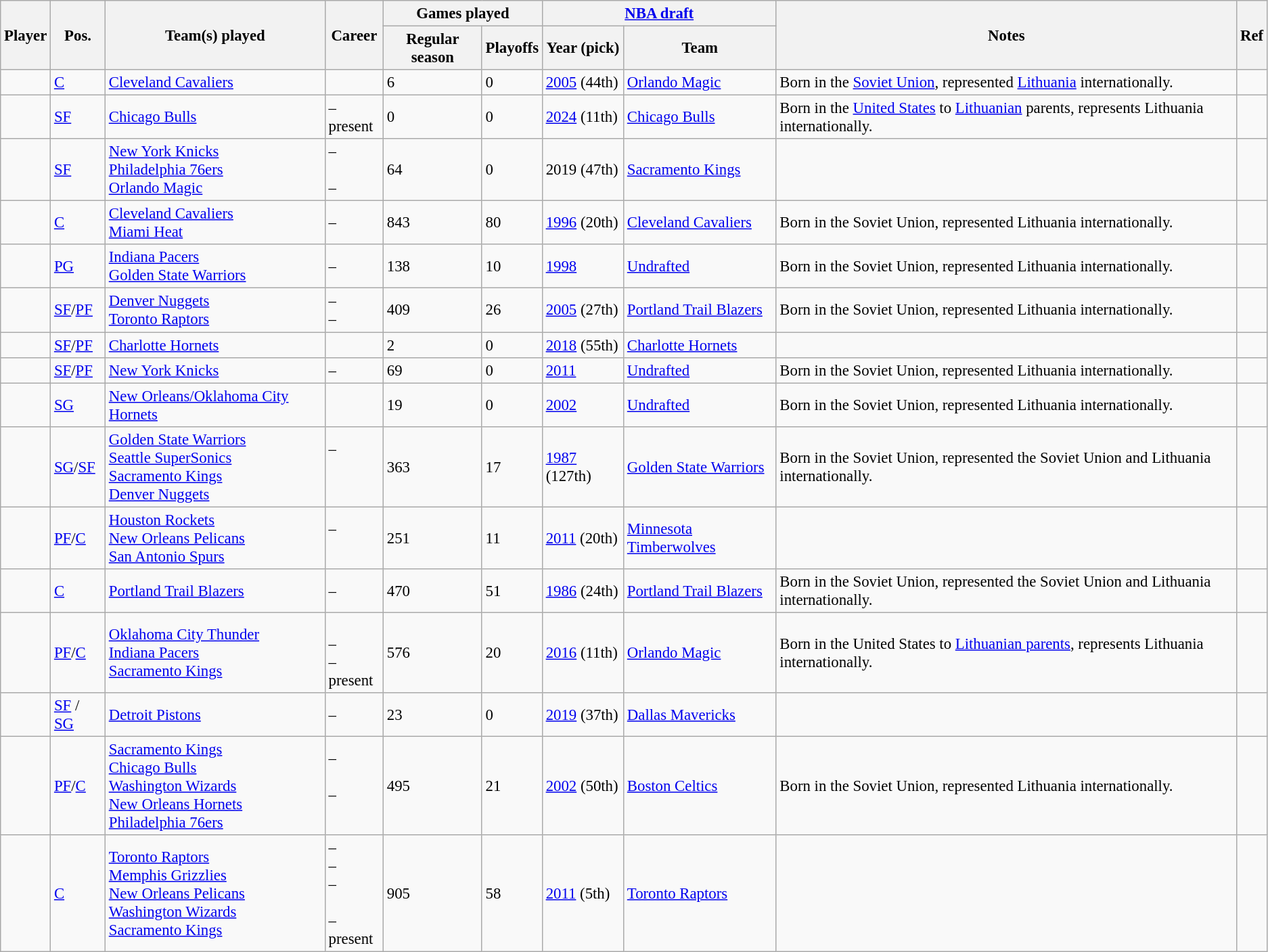<table class="wikitable sortable" style="font-size:95%">
<tr>
<th rowspan="2">Player</th>
<th rowspan="2">Pos.</th>
<th rowspan="2">Team(s) played</th>
<th rowspan="2">Career</th>
<th colspan="2">Games played</th>
<th colspan="2"><a href='#'>NBA draft</a></th>
<th rowspan="2" class="unsortable">Notes</th>
<th rowspan="2" class="unsortable">Ref</th>
</tr>
<tr class="unsortable">
<th>Regular season</th>
<th>Playoffs</th>
<th>Year (pick)</th>
<th>Team</th>
</tr>
<tr>
<td></td>
<td><a href='#'>C</a></td>
<td><a href='#'>Cleveland Cavaliers</a></td>
<td></td>
<td>6</td>
<td>0</td>
<td><a href='#'>2005</a> (44th)</td>
<td><a href='#'>Orlando Magic</a></td>
<td>Born in the <a href='#'>Soviet Union</a>, represented <a href='#'>Lithuania</a> internationally.</td>
<td style="text-align:center;"></td>
</tr>
<tr>
<td></td>
<td><a href='#'>SF</a></td>
<td><a href='#'>Chicago Bulls</a></td>
<td>–present</td>
<td>0</td>
<td>0</td>
<td><a href='#'>2024</a> (11th)</td>
<td><a href='#'>Chicago Bulls</a></td>
<td>Born in the <a href='#'>United States</a> to <a href='#'>Lithuanian</a> parents, represents Lithuania internationally.</td>
<td style="text-align:center;"></td>
</tr>
<tr>
<td></td>
<td><a href='#'>SF</a></td>
<td><a href='#'>New York Knicks</a><br><a href='#'>Philadelphia 76ers</a><br><a href='#'>Orlando Magic</a></td>
<td>–<br><br>–</td>
<td>64</td>
<td>0</td>
<td>2019 (47th)</td>
<td><a href='#'>Sacramento Kings</a></td>
<td></td>
<td style="text-align:center;"></td>
</tr>
<tr>
<td></td>
<td><a href='#'>C</a></td>
<td><a href='#'>Cleveland Cavaliers</a><br><a href='#'>Miami Heat</a></td>
<td>–<br></td>
<td>843</td>
<td>80</td>
<td><a href='#'>1996</a> (20th)</td>
<td><a href='#'>Cleveland Cavaliers</a></td>
<td>Born in the Soviet Union, represented Lithuania internationally.</td>
<td style="text-align:center;"></td>
</tr>
<tr>
<td></td>
<td><a href='#'>PG</a></td>
<td><a href='#'>Indiana Pacers</a><br><a href='#'>Golden State Warriors</a></td>
<td>–<br></td>
<td>138</td>
<td>10</td>
<td><a href='#'>1998</a></td>
<td><a href='#'>Undrafted</a></td>
<td>Born in the Soviet Union, represented Lithuania internationally.</td>
<td style="text-align:center;"></td>
</tr>
<tr>
<td></td>
<td><a href='#'>SF</a>/<a href='#'>PF</a></td>
<td><a href='#'>Denver Nuggets</a><br><a href='#'>Toronto Raptors</a></td>
<td>–<br>–</td>
<td>409</td>
<td>26</td>
<td><a href='#'>2005</a> (27th)</td>
<td><a href='#'>Portland Trail Blazers</a></td>
<td>Born in the Soviet Union, represented Lithuania internationally.</td>
<td style="text-align:center;"></td>
</tr>
<tr>
<td></td>
<td><a href='#'>SF</a>/<a href='#'>PF</a></td>
<td><a href='#'>Charlotte Hornets</a></td>
<td></td>
<td>2</td>
<td>0</td>
<td><a href='#'>2018</a> (55th)</td>
<td><a href='#'>Charlotte Hornets</a></td>
<td></td>
<td style="text-align:center;"></td>
</tr>
<tr>
<td></td>
<td><a href='#'>SF</a>/<a href='#'>PF</a></td>
<td><a href='#'>New York Knicks</a></td>
<td>–</td>
<td>69</td>
<td>0</td>
<td><a href='#'>2011</a></td>
<td><a href='#'>Undrafted</a></td>
<td>Born in the Soviet Union, represented Lithuania internationally.</td>
<td style="text-align:center;"></td>
</tr>
<tr>
<td></td>
<td><a href='#'>SG</a></td>
<td><a href='#'>New Orleans/Oklahoma City Hornets</a></td>
<td></td>
<td>19</td>
<td>0</td>
<td><a href='#'>2002</a></td>
<td><a href='#'>Undrafted</a></td>
<td>Born in the Soviet Union, represented Lithuania internationally.</td>
<td style="text-align:center;"></td>
</tr>
<tr>
<td></td>
<td><a href='#'>SG</a>/<a href='#'>SF</a></td>
<td><a href='#'>Golden State Warriors</a><br><a href='#'>Seattle SuperSonics</a><br><a href='#'>Sacramento Kings</a><br><a href='#'>Denver Nuggets</a></td>
<td>–<br><br><br></td>
<td>363</td>
<td>17</td>
<td><a href='#'>1987</a> (127th)</td>
<td><a href='#'>Golden State Warriors</a></td>
<td>Born in the Soviet Union, represented the Soviet Union and Lithuania internationally.</td>
<td style="text-align:center;"></td>
</tr>
<tr>
<td></td>
<td><a href='#'>PF</a>/<a href='#'>C</a></td>
<td><a href='#'>Houston Rockets</a><br><a href='#'>New Orleans Pelicans</a><br><a href='#'>San Antonio Spurs</a></td>
<td>–<br><br></td>
<td>251</td>
<td>11</td>
<td><a href='#'>2011</a> (20th)</td>
<td><a href='#'>Minnesota Timberwolves</a></td>
<td></td>
<td style="text-align:center;"></td>
</tr>
<tr>
<td></td>
<td><a href='#'>C</a></td>
<td><a href='#'>Portland Trail Blazers</a></td>
<td>–<br></td>
<td>470</td>
<td>51</td>
<td><a href='#'>1986</a> (24th)</td>
<td><a href='#'>Portland Trail Blazers</a></td>
<td>Born in the Soviet Union, represented the Soviet Union and Lithuania internationally.</td>
<td style="text-align:center;"></td>
</tr>
<tr>
<td></td>
<td><a href='#'>PF</a>/<a href='#'>C</a></td>
<td><a href='#'>Oklahoma City Thunder</a><br><a href='#'>Indiana Pacers</a><br><a href='#'>Sacramento Kings</a></td>
<td><br>–<br>–present</td>
<td>576</td>
<td>20</td>
<td><a href='#'>2016</a> (11th)</td>
<td><a href='#'>Orlando Magic</a></td>
<td>Born in the United States to <a href='#'>Lithuanian parents</a>, represents Lithuania internationally.</td>
<td style="text-align:center;"></td>
</tr>
<tr>
<td></td>
<td><a href='#'>SF</a> / <a href='#'>SG</a></td>
<td><a href='#'>Detroit Pistons</a></td>
<td>–</td>
<td>23</td>
<td>0</td>
<td><a href='#'>2019</a> (37th)</td>
<td><a href='#'>Dallas Mavericks</a></td>
<td></td>
<td style="text-align:center;"></td>
</tr>
<tr>
<td></td>
<td><a href='#'>PF</a>/<a href='#'>C</a></td>
<td><a href='#'>Sacramento Kings</a><br><a href='#'>Chicago Bulls</a><br><a href='#'>Washington Wizards</a><br><a href='#'>New Orleans Hornets</a><br><a href='#'>Philadelphia 76ers</a></td>
<td>–<br><br>–<br><br></td>
<td>495</td>
<td>21</td>
<td><a href='#'>2002</a> (50th)</td>
<td><a href='#'>Boston Celtics</a></td>
<td>Born in the Soviet Union, represented Lithuania internationally.</td>
<td style="text-align:center;"></td>
</tr>
<tr>
<td></td>
<td><a href='#'>C</a></td>
<td><a href='#'>Toronto Raptors</a><br><a href='#'>Memphis Grizzlies</a><br><a href='#'>New Orleans Pelicans</a><br><a href='#'>Washington Wizards</a><br><a href='#'>Sacramento Kings</a></td>
<td>–<br>–<br>–<br><br>–present</td>
<td>905</td>
<td>58</td>
<td><a href='#'>2011</a> (5th)</td>
<td><a href='#'>Toronto Raptors</a></td>
<td></td>
<td style="text-align:center;"></td>
</tr>
</table>
